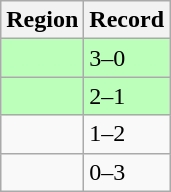<table class="wikitable">
<tr>
<th>Region</th>
<th>Record</th>
</tr>
<tr bgcolor=#bbffbb>
<td></td>
<td>3–0</td>
</tr>
<tr bgcolor=#bbffbb>
<td></td>
<td>2–1</td>
</tr>
<tr>
<td></td>
<td>1–2</td>
</tr>
<tr>
<td></td>
<td>0–3</td>
</tr>
</table>
